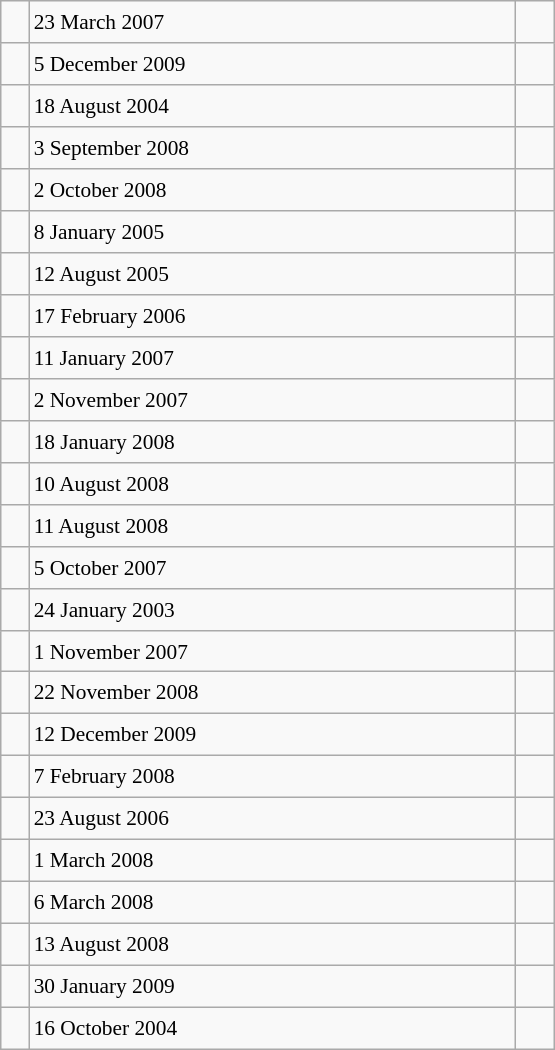<table class="wikitable" style="font-size: 89%; float: left; width: 26em; margin-right: 1em; height: 700px">
<tr>
<td></td>
<td>23 March 2007</td>
<td></td>
</tr>
<tr>
<td></td>
<td>5 December 2009</td>
<td></td>
</tr>
<tr>
<td></td>
<td>18 August 2004</td>
<td></td>
</tr>
<tr>
<td></td>
<td>3 September 2008</td>
<td></td>
</tr>
<tr>
<td></td>
<td>2 October 2008</td>
<td></td>
</tr>
<tr>
<td></td>
<td>8 January 2005</td>
<td></td>
</tr>
<tr>
<td></td>
<td>12 August 2005</td>
<td> </td>
</tr>
<tr>
<td></td>
<td>17 February 2006</td>
<td> </td>
</tr>
<tr>
<td></td>
<td>11 January 2007</td>
<td></td>
</tr>
<tr>
<td></td>
<td>2 November 2007</td>
<td></td>
</tr>
<tr>
<td></td>
<td>18 January 2008</td>
<td></td>
</tr>
<tr>
<td></td>
<td>10 August 2008</td>
<td></td>
</tr>
<tr>
<td></td>
<td>11 August 2008</td>
<td></td>
</tr>
<tr>
<td></td>
<td>5 October 2007</td>
<td></td>
</tr>
<tr>
<td></td>
<td>24 January 2003</td>
<td></td>
</tr>
<tr>
<td></td>
<td>1 November 2007</td>
<td></td>
</tr>
<tr>
<td></td>
<td>22 November 2008</td>
<td></td>
</tr>
<tr>
<td></td>
<td>12 December 2009</td>
<td></td>
</tr>
<tr>
<td></td>
<td>7 February 2008</td>
<td></td>
</tr>
<tr>
<td></td>
<td>23 August 2006</td>
<td></td>
</tr>
<tr>
<td></td>
<td>1 March 2008</td>
<td></td>
</tr>
<tr>
<td></td>
<td>6 March 2008</td>
<td></td>
</tr>
<tr>
<td></td>
<td>13 August 2008</td>
<td></td>
</tr>
<tr>
<td></td>
<td>30 January 2009</td>
<td></td>
</tr>
<tr>
<td></td>
<td>16 October 2004</td>
<td></td>
</tr>
</table>
